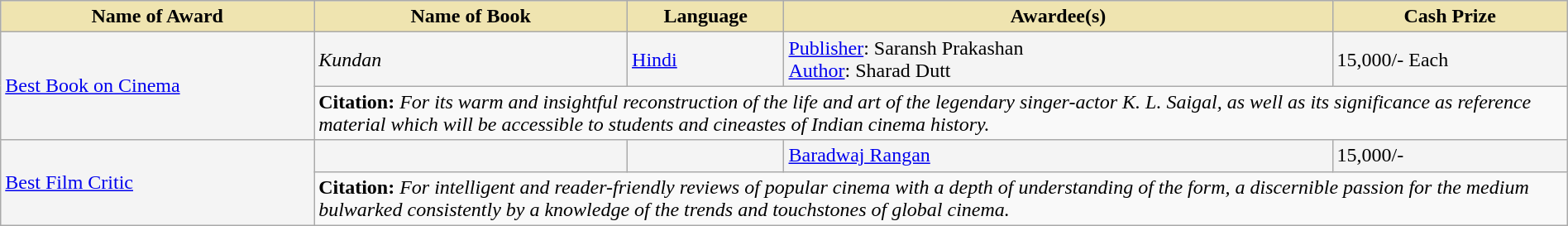<table class="wikitable" style="width:100%;">
<tr style="background-color:#F4F4F4">
<th style="background-color:#EFE4B0;width:20%;">Name of Award</th>
<th style="background-color:#EFE4B0;width:20%;">Name of Book</th>
<th style="background-color:#EFE4B0;width:10%;">Language</th>
<th style="background-color:#EFE4B0;width:35%;">Awardee(s)</th>
<th style="background-color:#EFE4B0;width:15%;">Cash Prize</th>
</tr>
<tr style="background-color:#F4F4F4">
<td rowspan="2"><a href='#'>Best Book on Cinema</a></td>
<td><em>Kundan</em></td>
<td><a href='#'>Hindi</a></td>
<td><a href='#'>Publisher</a>: Saransh Prakashan<br><a href='#'>Author</a>: Sharad Dutt</td>
<td> 15,000/- Each</td>
</tr>
<tr style="background-color:#F9F9F9">
<td colspan="4"><strong>Citation:</strong> <em>For its warm and insightful reconstruction of the life and art of the legendary singer-actor K. L. Saigal, as well as its significance as reference material which will be accessible to students and cineastes of Indian cinema history.</em></td>
</tr>
<tr style="background-color:#F4F4F4">
<td rowspan="2"><a href='#'>Best Film Critic</a></td>
<td></td>
<td></td>
<td><a href='#'>Baradwaj Rangan</a></td>
<td> 15,000/-</td>
</tr>
<tr style="background-color:#F9F9F9">
<td colspan="4"><strong>Citation:</strong> <em>For intelligent and reader-friendly reviews of popular cinema with a depth of understanding of the form, a discernible passion for the medium bulwarked consistently by a knowledge of the trends and touchstones of global cinema.</em></td>
</tr>
</table>
